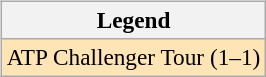<table>
<tr valign=top>
<td><br><table class=wikitable style=font-size:97%>
<tr>
<th>Legend</th>
</tr>
<tr bgcolor=moccasin>
<td>ATP Challenger Tour (1–1)</td>
</tr>
</table>
</td>
<td></td>
</tr>
</table>
